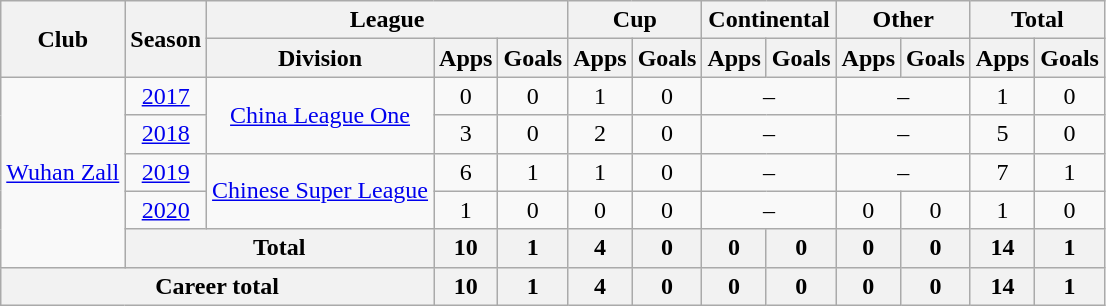<table class="wikitable" style="text-align: center">
<tr>
<th rowspan="2">Club</th>
<th rowspan="2">Season</th>
<th colspan="3">League</th>
<th colspan="2">Cup</th>
<th colspan="2">Continental</th>
<th colspan="2">Other</th>
<th colspan="2">Total</th>
</tr>
<tr>
<th>Division</th>
<th>Apps</th>
<th>Goals</th>
<th>Apps</th>
<th>Goals</th>
<th>Apps</th>
<th>Goals</th>
<th>Apps</th>
<th>Goals</th>
<th>Apps</th>
<th>Goals</th>
</tr>
<tr>
<td rowspan=5><a href='#'>Wuhan Zall</a></td>
<td><a href='#'>2017</a></td>
<td rowspan="2"><a href='#'>China League One</a></td>
<td>0</td>
<td>0</td>
<td>1</td>
<td>0</td>
<td colspan="2">–</td>
<td colspan="2">–</td>
<td>1</td>
<td>0</td>
</tr>
<tr>
<td><a href='#'>2018</a></td>
<td>3</td>
<td>0</td>
<td>2</td>
<td>0</td>
<td colspan="2">–</td>
<td colspan="2">–</td>
<td>5</td>
<td>0</td>
</tr>
<tr>
<td><a href='#'>2019</a></td>
<td rowspan=2><a href='#'>Chinese Super League</a></td>
<td>6</td>
<td>1</td>
<td>1</td>
<td>0</td>
<td colspan="2">–</td>
<td colspan="2">–</td>
<td>7</td>
<td>1</td>
</tr>
<tr>
<td><a href='#'>2020</a></td>
<td>1</td>
<td>0</td>
<td>0</td>
<td>0</td>
<td colspan="2">–</td>
<td>0</td>
<td>0</td>
<td>1</td>
<td>0</td>
</tr>
<tr>
<th colspan=2>Total</th>
<th>10</th>
<th>1</th>
<th>4</th>
<th>0</th>
<th>0</th>
<th>0</th>
<th>0</th>
<th>0</th>
<th>14</th>
<th>1</th>
</tr>
<tr>
<th colspan=3>Career total</th>
<th>10</th>
<th>1</th>
<th>4</th>
<th>0</th>
<th>0</th>
<th>0</th>
<th>0</th>
<th>0</th>
<th>14</th>
<th>1</th>
</tr>
</table>
